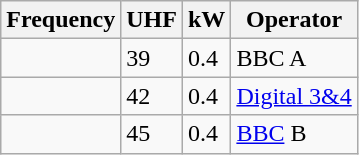<table class="wikitable sortable">
<tr>
<th>Frequency</th>
<th>UHF</th>
<th>kW</th>
<th>Operator</th>
</tr>
<tr>
<td></td>
<td>39</td>
<td>0.4</td>
<td>BBC A</td>
</tr>
<tr>
<td></td>
<td>42</td>
<td>0.4</td>
<td><a href='#'>Digital 3&4</a></td>
</tr>
<tr>
<td></td>
<td>45</td>
<td>0.4</td>
<td><a href='#'>BBC</a> B</td>
</tr>
</table>
